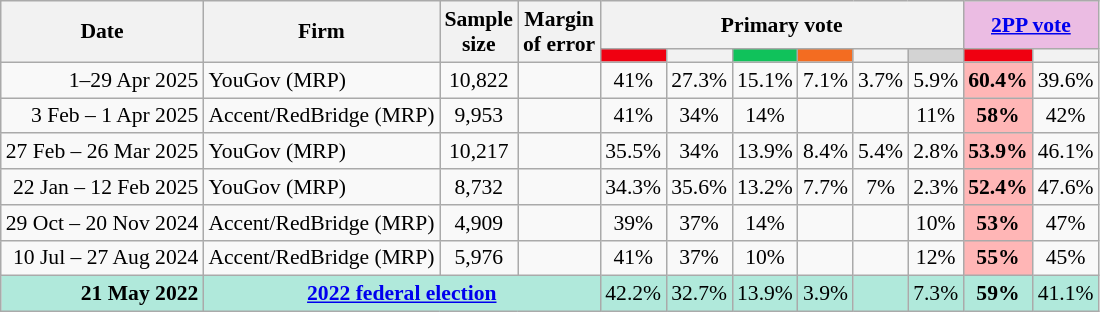<table class="nowrap wikitable tpl-blanktable" style=text-align:center;font-size:90%>
<tr>
<th rowspan=2>Date</th>
<th rowspan=2>Firm</th>
<th rowspan=2>Sample<br>size</th>
<th rowspan=2>Margin<br>of error</th>
<th colspan=6>Primary vote</th>
<th colspan=2 class=unsortable style=background:#ebbce3><a href='#'>2PP vote</a></th>
</tr>
<tr>
<th style="background:#F00011"></th>
<th style=background:></th>
<th style=background:#10C25B></th>
<th style=background:#f36c21></th>
<th style=background:></th>
<th style=background:lightgray></th>
<th style="background:#F00011"></th>
<th style=background:></th>
</tr>
<tr>
<td align=right>1–29 Apr 2025</td>
<td align=left>YouGov (MRP)</td>
<td>10,822</td>
<td></td>
<td>41%</td>
<td>27.3%</td>
<td>15.1%</td>
<td>7.1%</td>
<td>3.7%</td>
<td>5.9%</td>
<th style="background:#FFB6B6">60.4%</th>
<td>39.6%</td>
</tr>
<tr>
<td align=right>3 Feb – 1 Apr 2025</td>
<td align=left>Accent/RedBridge (MRP)</td>
<td>9,953</td>
<td></td>
<td>41%</td>
<td>34%</td>
<td>14%</td>
<td></td>
<td></td>
<td>11%</td>
<th style="background:#FFB6B6">58%</th>
<td>42%</td>
</tr>
<tr>
<td align=right>27 Feb – 26 Mar 2025</td>
<td align=left>YouGov (MRP)</td>
<td>10,217</td>
<td></td>
<td>35.5%</td>
<td>34%</td>
<td>13.9%</td>
<td>8.4%</td>
<td>5.4%</td>
<td>2.8%</td>
<th style="background:#FFB6B6">53.9%</th>
<td>46.1%</td>
</tr>
<tr>
<td align=right>22 Jan – 12 Feb 2025</td>
<td align=left>YouGov (MRP)</td>
<td>8,732</td>
<td></td>
<td>34.3%</td>
<td>35.6%</td>
<td>13.2%</td>
<td>7.7%</td>
<td>7%</td>
<td>2.3%</td>
<th style="background:#FFB6B6">52.4%</th>
<td>47.6%</td>
</tr>
<tr>
<td align=right>29 Oct – 20 Nov 2024</td>
<td align=left>Accent/RedBridge (MRP)</td>
<td>4,909</td>
<td></td>
<td>39%</td>
<td>37%</td>
<td>14%</td>
<td></td>
<td></td>
<td>10%</td>
<th style="background:#FFB6B6">53%</th>
<td>47%</td>
</tr>
<tr>
<td align=right>10 Jul – 27 Aug 2024</td>
<td align=left>Accent/RedBridge (MRP)</td>
<td>5,976</td>
<td></td>
<td>41%</td>
<td>37%</td>
<td>10%</td>
<td></td>
<td></td>
<td>12%</td>
<th style="background:#FFB6B6">55%</th>
<td>45%</td>
</tr>
<tr style="background:#b0e9db">
<td style="text-align:right" data-sort-value="21-May-2022"><strong>21 May 2022</strong></td>
<td colspan="3" style="text-align:center"><strong><a href='#'>2022 federal election</a></strong></td>
<td>42.2%</td>
<td>32.7%</td>
<td>13.9%</td>
<td>3.9%</td>
<td></td>
<td>7.3%</td>
<td><strong>59%</strong></td>
<td>41.1%</td>
</tr>
</table>
